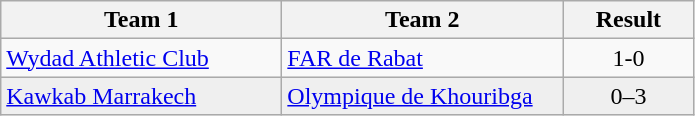<table class="wikitable">
<tr>
<th width="180">Team 1</th>
<th width="180">Team 2</th>
<th width="80">Result</th>
</tr>
<tr>
<td><a href='#'>Wydad Athletic Club</a></td>
<td><a href='#'>FAR de Rabat</a></td>
<td align="center">1-0</td>
</tr>
<tr style="background:#EFEFEF">
<td><a href='#'>Kawkab Marrakech</a></td>
<td><a href='#'>Olympique de Khouribga</a></td>
<td align="center">0–3</td>
</tr>
</table>
